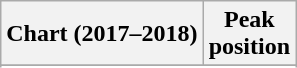<table class="wikitable sortable plainrowheaders" style="text-align:center;">
<tr>
<th>Chart (2017–2018)</th>
<th>Peak<br>position</th>
</tr>
<tr>
</tr>
<tr>
</tr>
<tr>
</tr>
<tr>
</tr>
</table>
